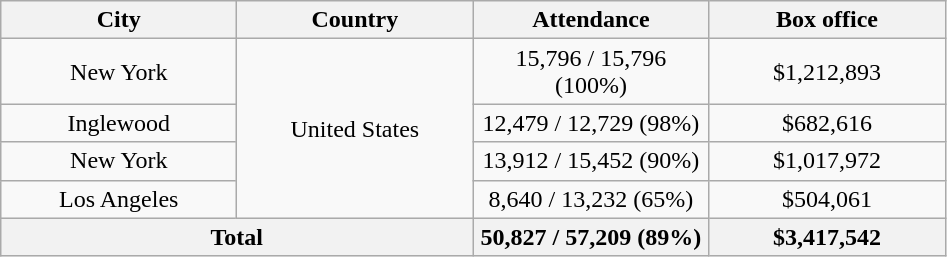<table class="wikitable" style="text-align:center;">
<tr>
<th rowspan="" width="150">City</th>
<th rowspan="" width="150">Country</th>
<th colspan="" width="150">Attendance</th>
<th colspan="" width="150">Box office</th>
</tr>
<tr>
<td>New York</td>
<td rowspan="4">United States</td>
<td>15,796 / 15,796 (100%)</td>
<td>$1,212,893</td>
</tr>
<tr>
<td>Inglewood</td>
<td>12,479 / 12,729 (98%)</td>
<td>$682,616</td>
</tr>
<tr>
<td>New York</td>
<td>13,912 / 15,452 (90%)</td>
<td>$1,017,972</td>
</tr>
<tr>
<td>Los Angeles</td>
<td>8,640 / 13,232 (65%)</td>
<td>$504,061</td>
</tr>
<tr>
<th colspan="2">Total</th>
<th colspan="">50,827 / 57,209 (89%)</th>
<th colspan="">$3,417,542</th>
</tr>
</table>
